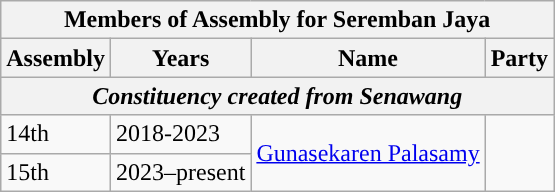<table class="wikitable">
<tr>
<th colspan="4">Members of Assembly for Seremban Jaya</th>
</tr>
<tr>
<th>Assembly</th>
<th>Years</th>
<th>Name</th>
<th>Party</th>
</tr>
<tr>
<th colspan="4"><em>Constituency created from Senawang</em></th>
</tr>
<tr>
<td>14th</td>
<td>2018-2023</td>
<td rowspan=2><a href='#'>Gunasekaren Palasamy</a></td>
<td rowspan=2></td>
</tr>
<tr>
<td>15th</td>
<td>2023–present</td>
</tr>
</table>
